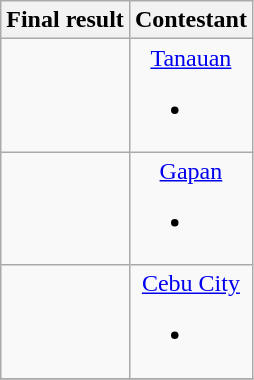<table class="wikitable" style="text-align:center;">
<tr>
<th>Final result</th>
<th>Contestant</th>
</tr>
<tr>
<td></td>
<td><a href='#'>Tanauan</a><br><ul><li></li></ul></td>
</tr>
<tr>
<td></td>
<td><a href='#'>Gapan</a><br><ul><li></li></ul></td>
</tr>
<tr>
<td></td>
<td><a href='#'>Cebu City</a><br><ul><li></li></ul></td>
</tr>
<tr>
</tr>
</table>
